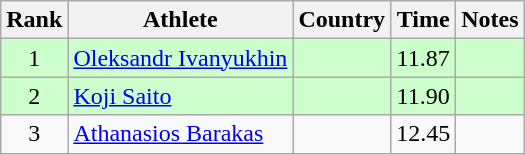<table class="wikitable sortable" style="text-align:center">
<tr>
<th>Rank</th>
<th>Athlete</th>
<th>Country</th>
<th>Time</th>
<th>Notes</th>
</tr>
<tr style="background:#cfc;">
<td>1</td>
<td align="left"><a href='#'>Oleksandr Ivanyukhin</a></td>
<td align="left"></td>
<td>11.87</td>
<td></td>
</tr>
<tr style="background:#cfc;">
<td>2</td>
<td align="left"><a href='#'>Koji Saito</a></td>
<td align="left"></td>
<td>11.90</td>
<td></td>
</tr>
<tr>
<td>3</td>
<td align="left"><a href='#'>Athanasios Barakas</a></td>
<td align="left"></td>
<td>12.45</td>
<td></td>
</tr>
</table>
